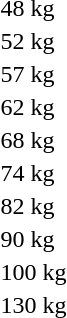<table>
<tr>
<td>48 kg</td>
<td></td>
<td></td>
<td></td>
</tr>
<tr>
<td>52 kg</td>
<td></td>
<td></td>
<td></td>
</tr>
<tr>
<td>57 kg</td>
<td></td>
<td></td>
<td></td>
</tr>
<tr>
<td>62 kg</td>
<td></td>
<td></td>
<td></td>
</tr>
<tr>
<td>68 kg</td>
<td></td>
<td></td>
<td></td>
</tr>
<tr>
<td>74 kg</td>
<td></td>
<td></td>
<td></td>
</tr>
<tr>
<td>82 kg</td>
<td></td>
<td></td>
<td></td>
</tr>
<tr>
<td>90 kg</td>
<td></td>
<td></td>
<td></td>
</tr>
<tr>
<td>100 kg</td>
<td></td>
<td></td>
<td></td>
</tr>
<tr>
<td>130 kg</td>
<td></td>
<td></td>
<td></td>
</tr>
</table>
